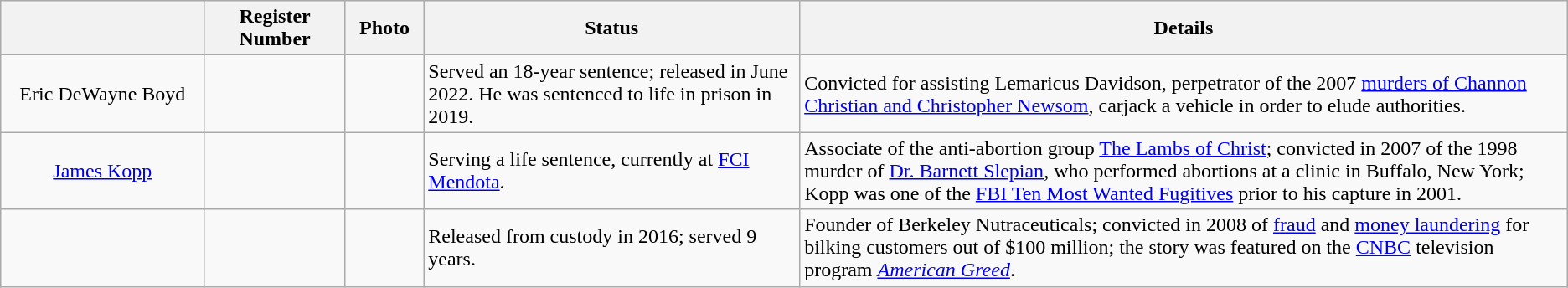<table class="wikitable sortable">
<tr>
<th width="13%"></th>
<th width="9%">Register Number</th>
<th width="5%">Photo</th>
<th width="24%">Status</th>
<th width="54%">Details</th>
</tr>
<tr>
<td style="text-align:center;">Eric DeWayne Boyd</td>
<td style="text-align:center;"></td>
<td style="text-align:center;"></td>
<td>Served an 18-year sentence; released in June 2022. He was sentenced to life in prison in 2019.</td>
<td>Convicted for assisting Lemaricus Davidson, perpetrator of the 2007 <a href='#'>murders of Channon Christian and Christopher Newsom</a>, carjack a vehicle in order to elude authorities.</td>
</tr>
<tr>
<td style="text-align:center;"><a href='#'>James Kopp</a></td>
<td style="text-align:center;"></td>
<td style="text-align:center;"></td>
<td>Serving a life sentence, currently at <a href='#'>FCI Mendota</a>.</td>
<td>Associate of the anti-abortion group <a href='#'>The Lambs of Christ</a>; convicted in 2007 of the 1998 murder of <a href='#'>Dr. Barnett Slepian</a>, who performed abortions at a clinic in Buffalo, New York; Kopp was one of the <a href='#'>FBI Ten Most Wanted Fugitives</a> prior to his capture in 2001.</td>
</tr>
<tr>
<td align="center"></td>
<td align="center"></td>
<td style="text-align:center;"></td>
<td>Released from custody in 2016; served 9 years.</td>
<td>Founder of Berkeley Nutraceuticals; convicted in 2008 of <a href='#'>fraud</a> and <a href='#'>money laundering</a> for bilking customers out of $100 million; the story was featured on the <a href='#'>CNBC</a> television program <em><a href='#'>American Greed</a></em>.</td>
</tr>
</table>
